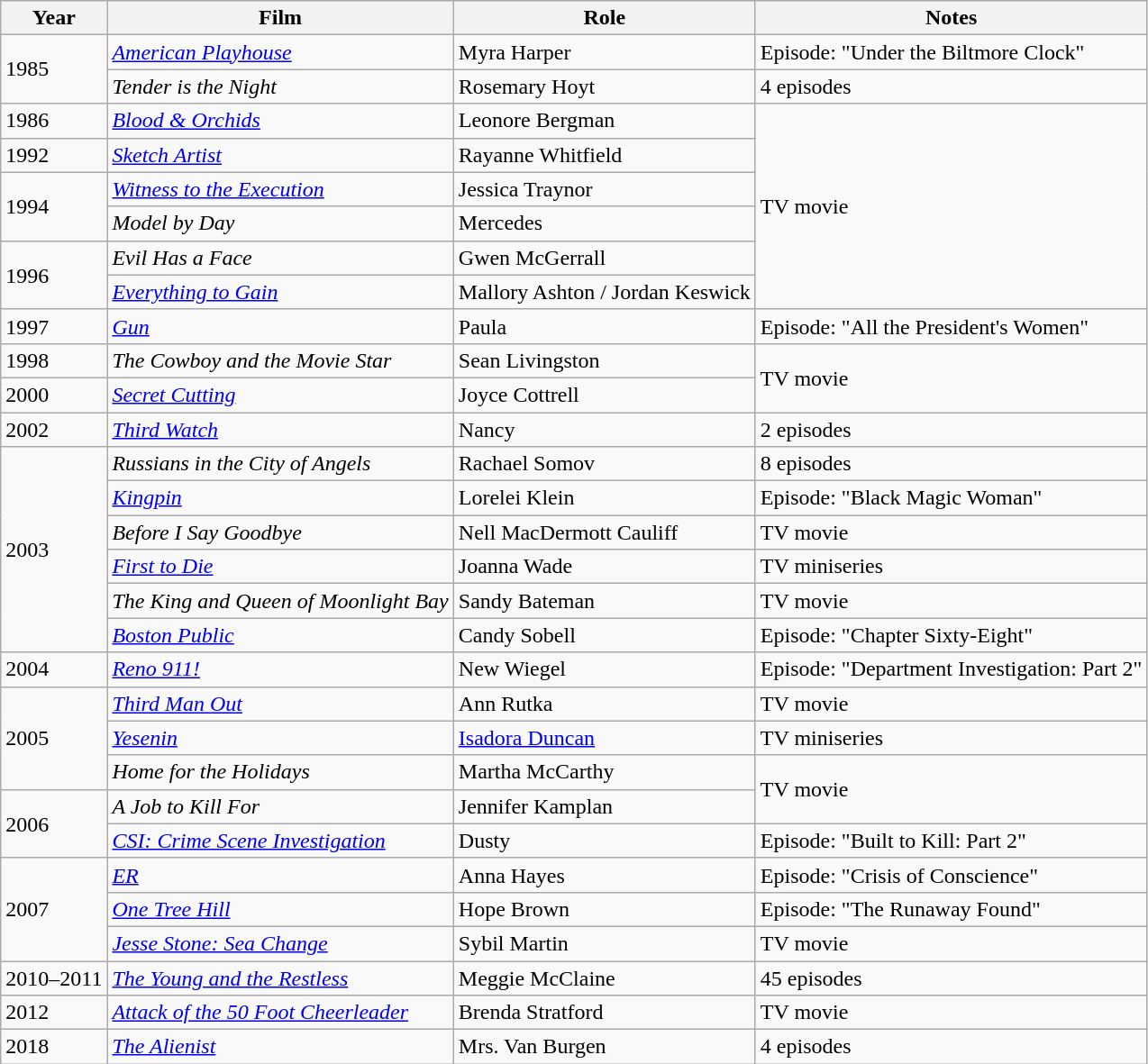<table class="wikitable">
<tr>
<th scope="col">Year</th>
<th scope="col">Film</th>
<th scope="col">Role</th>
<th scope="col">Notes</th>
</tr>
<tr>
<td rowspan="2">1985</td>
<td><em><a href='#'>American Playhouse</a></em></td>
<td>Myra Harper</td>
<td>Episode: "Under the Biltmore Clock"</td>
</tr>
<tr>
<td><em>Tender is the Night</em></td>
<td>Rosemary Hoyt</td>
<td>4 episodes</td>
</tr>
<tr>
<td>1986</td>
<td><em><a href='#'>Blood & Orchids</a></em></td>
<td>Leonore Bergman</td>
<td rowspan=6>TV movie</td>
</tr>
<tr>
<td>1992</td>
<td><em><a href='#'>Sketch Artist</a></em></td>
<td>Rayanne Whitfield</td>
</tr>
<tr>
<td rowspan=2>1994</td>
<td><em><a href='#'>Witness to the Execution</a></em></td>
<td>Jessica Traynor</td>
</tr>
<tr>
<td><em>Model by Day</em></td>
<td>Mercedes</td>
</tr>
<tr>
<td rowspan=2>1996</td>
<td><em>Evil Has a Face</em></td>
<td>Gwen McGerrall</td>
</tr>
<tr>
<td><em><a href='#'>Everything to Gain</a></em></td>
<td>Mallory Ashton / Jordan Keswick</td>
</tr>
<tr>
<td>1997</td>
<td><em><a href='#'>Gun</a></em></td>
<td>Paula</td>
<td>Episode: "All the President's Women"</td>
</tr>
<tr>
<td>1998</td>
<td><em>The Cowboy and the Movie Star</em></td>
<td>Sean Livingston</td>
<td rowspan="2">TV movie</td>
</tr>
<tr>
<td>2000</td>
<td><em><a href='#'>Secret Cutting</a></em></td>
<td>Joyce Cottrell</td>
</tr>
<tr>
<td>2002</td>
<td><em><a href='#'>Third Watch</a></em></td>
<td>Nancy</td>
<td>2 episodes</td>
</tr>
<tr>
<td rowspan=6>2003</td>
<td><em>Russians in the City of Angels</em></td>
<td>Rachael Somov</td>
<td>8 episodes</td>
</tr>
<tr>
<td><em><a href='#'>Kingpin</a></em></td>
<td>Lorelei Klein</td>
<td>Episode: "Black Magic Woman"</td>
</tr>
<tr>
<td><em>Before I Say Goodbye</em></td>
<td>Nell MacDermott Cauliff</td>
<td>TV movie</td>
</tr>
<tr>
<td><em><a href='#'>First to Die</a></em></td>
<td>Joanna Wade</td>
<td>TV miniseries</td>
</tr>
<tr>
<td><em>The King and Queen of Moonlight Bay</em></td>
<td>Sandy Bateman</td>
<td>TV movie</td>
</tr>
<tr>
<td><em><a href='#'>Boston Public</a></em></td>
<td>Candy Sobell</td>
<td>Episode: "Chapter Sixty-Eight"</td>
</tr>
<tr>
<td>2004</td>
<td><em><a href='#'>Reno 911!</a></em></td>
<td>New Wiegel</td>
<td>Episode: "Department Investigation: Part 2"</td>
</tr>
<tr>
<td rowspan=3>2005</td>
<td><em><a href='#'>Third Man Out</a></em></td>
<td>Ann Rutka</td>
<td>TV movie</td>
</tr>
<tr>
<td><em><a href='#'>Yesenin</a></em></td>
<td><a href='#'>Isadora Duncan</a></td>
<td>TV miniseries</td>
</tr>
<tr>
<td><em>Home for the Holidays</em></td>
<td>Martha McCarthy</td>
<td rowspan="2">TV movie</td>
</tr>
<tr>
<td rowspan=2>2006</td>
<td><em>A Job to Kill For</em></td>
<td>Jennifer Kamplan</td>
</tr>
<tr>
<td><em><a href='#'>CSI: Crime Scene Investigation</a></em></td>
<td>Dusty</td>
<td>Episode: "Built to Kill: Part 2"</td>
</tr>
<tr>
<td rowspan=3>2007</td>
<td><em><a href='#'>ER</a></em></td>
<td>Anna Hayes</td>
<td>Episode: "Crisis of Conscience"</td>
</tr>
<tr>
<td><em><a href='#'>One Tree Hill</a></em></td>
<td>Hope Brown</td>
<td>Episode: "The Runaway Found"</td>
</tr>
<tr>
<td><em><a href='#'>Jesse Stone: Sea Change</a></em></td>
<td>Sybil Martin</td>
<td>TV movie</td>
</tr>
<tr>
<td>2010–2011</td>
<td><em><a href='#'>The Young and the Restless</a></em></td>
<td>Meggie McClaine</td>
<td>45 episodes</td>
</tr>
<tr>
<td>2012</td>
<td><em><a href='#'>Attack of the 50 Foot Cheerleader</a></em></td>
<td>Brenda Stratford</td>
<td>TV movie</td>
</tr>
<tr>
<td>2018</td>
<td><em><a href='#'>The Alienist</a></em></td>
<td>Mrs. Van Burgen</td>
<td>4 episodes</td>
</tr>
</table>
